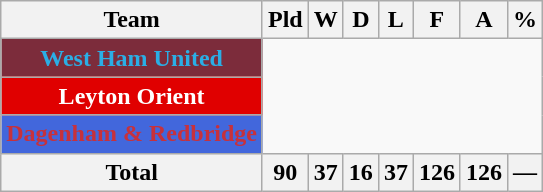<table class="wikitable" style="text-align: center;">
<tr>
<th>Team</th>
<th>Pld</th>
<th>W</th>
<th>D</th>
<th>L</th>
<th>F</th>
<th>A</th>
<th>%</th>
</tr>
<tr>
<td style="background:#7C2C3B; color:#2BAEE5;" align="center"><strong>West Ham United</strong><br></td>
</tr>
<tr>
<td style="background:#E00000; color:white;" align="center"><strong>Leyton Orient</strong><br></td>
</tr>
<tr>
<td style="background:#4267DC; color:#C7313C;" align="center"><strong>Dagenham & Redbridge</strong><br></td>
</tr>
<tr>
<th>Total</th>
<th>90</th>
<th>37</th>
<th>16</th>
<th>37</th>
<th>126</th>
<th>126</th>
<th>—</th>
</tr>
</table>
